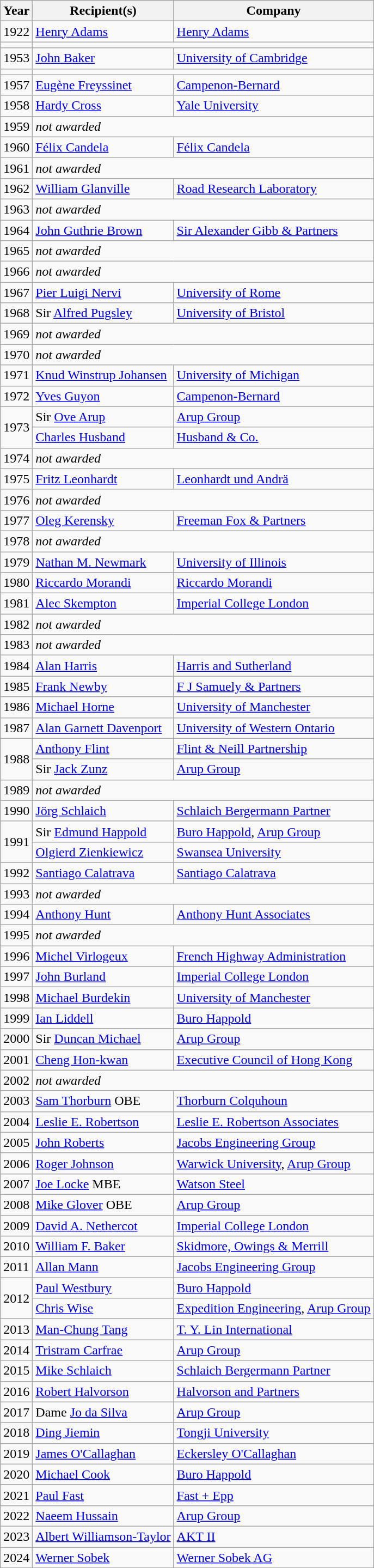<table class="wikitable">
<tr>
<th>Year</th>
<th>Recipient(s)</th>
<th>Company</th>
</tr>
<tr>
<td>1922</td>
<td> <a href='#'>Henry Adams</a></td>
<td><a href='#'>Henry Adams</a></td>
</tr>
<tr>
<td></td>
</tr>
<tr>
<td>1953</td>
<td> <a href='#'>John Baker</a></td>
<td><a href='#'>University of Cambridge</a></td>
</tr>
<tr>
<td></td>
</tr>
<tr>
<td>1957</td>
<td> <a href='#'>Eugène Freyssinet</a></td>
<td><a href='#'>Campenon-Bernard</a></td>
</tr>
<tr>
<td>1958</td>
<td> <a href='#'>Hardy Cross</a></td>
<td><a href='#'>Yale University</a></td>
</tr>
<tr>
<td>1959</td>
<td colspan=2><em>not awarded</em></td>
</tr>
<tr>
<td>1960</td>
<td> <a href='#'>Félix Candela</a></td>
<td><a href='#'>Félix Candela</a></td>
</tr>
<tr>
<td>1961</td>
<td colspan=2><em>not awarded</em></td>
</tr>
<tr>
<td>1962</td>
<td> <a href='#'>William Glanville</a></td>
<td><a href='#'>Road Research Laboratory</a></td>
</tr>
<tr>
<td>1963</td>
<td colspan=2><em>not awarded</em></td>
</tr>
<tr>
<td>1964</td>
<td> <a href='#'>John Guthrie Brown</a></td>
<td><a href='#'>Sir Alexander Gibb & Partners</a></td>
</tr>
<tr>
<td>1965</td>
<td colspan=2><em>not awarded</em></td>
</tr>
<tr>
<td>1966</td>
<td colspan=2><em>not awarded</em></td>
</tr>
<tr>
<td>1967</td>
<td> <a href='#'>Pier Luigi Nervi</a></td>
<td><a href='#'>University of Rome</a></td>
</tr>
<tr>
<td>1968</td>
<td> Sir <a href='#'>Alfred Pugsley</a></td>
<td><a href='#'>University of Bristol</a></td>
</tr>
<tr>
<td>1969</td>
<td colspan=2><em>not awarded</em></td>
</tr>
<tr>
<td>1970</td>
<td colspan=2><em>not awarded</em></td>
</tr>
<tr>
<td>1971</td>
<td> <a href='#'>Knud Winstrup Johansen</a></td>
<td><a href='#'>University of Michigan</a></td>
</tr>
<tr>
<td>1972</td>
<td> <a href='#'>Yves Guyon</a></td>
<td><a href='#'>Campenon-Bernard</a></td>
</tr>
<tr>
<td rowspan=2>1973</td>
<td> Sir <a href='#'>Ove Arup</a></td>
<td><a href='#'>Arup Group</a></td>
</tr>
<tr>
<td> <a href='#'>Charles Husband</a></td>
<td><a href='#'>Husband & Co.</a></td>
</tr>
<tr>
<td>1974</td>
<td colspan=2><em>not awarded</em></td>
</tr>
<tr>
<td>1975</td>
<td> <a href='#'>Fritz Leonhardt</a></td>
<td><a href='#'>Leonhardt und Andrä</a></td>
</tr>
<tr>
<td>1976</td>
<td colspan=2><em>not awarded</em></td>
</tr>
<tr>
<td>1977</td>
<td> <a href='#'>Oleg Kerensky</a></td>
<td><a href='#'>Freeman Fox & Partners</a></td>
</tr>
<tr>
<td>1978</td>
<td colspan=2><em>not awarded</em></td>
</tr>
<tr>
<td>1979</td>
<td> <a href='#'>Nathan M. Newmark</a></td>
<td><a href='#'>University of Illinois</a></td>
</tr>
<tr>
<td>1980</td>
<td> <a href='#'>Riccardo Morandi</a></td>
<td><a href='#'>Riccardo Morandi</a></td>
</tr>
<tr>
<td>1981</td>
<td> <a href='#'>Alec Skempton</a></td>
<td><a href='#'>Imperial College London</a></td>
</tr>
<tr>
<td>1982</td>
<td colspan=2><em>not awarded</em></td>
</tr>
<tr>
<td>1983</td>
<td colspan=2><em>not awarded</em></td>
</tr>
<tr>
<td>1984</td>
<td> <a href='#'>Alan Harris</a></td>
<td><a href='#'>Harris and Sutherland</a></td>
</tr>
<tr>
<td>1985</td>
<td> <a href='#'>Frank Newby</a></td>
<td><a href='#'>F J Samuely & Partners</a></td>
</tr>
<tr>
<td>1986</td>
<td> <a href='#'>Michael Horne</a></td>
<td><a href='#'>University of Manchester</a></td>
</tr>
<tr>
<td>1987</td>
<td> <a href='#'>Alan Garnett Davenport</a></td>
<td><a href='#'>University of Western Ontario</a></td>
</tr>
<tr>
<td rowspan=2>1988</td>
<td> <a href='#'>Anthony Flint</a></td>
<td><a href='#'>Flint & Neill Partnership</a></td>
</tr>
<tr>
<td> Sir <a href='#'>Jack Zunz</a></td>
<td><a href='#'>Arup Group</a></td>
</tr>
<tr>
<td>1989</td>
<td colspan=2><em>not awarded</em></td>
</tr>
<tr>
<td>1990</td>
<td> <a href='#'>Jörg Schlaich</a></td>
<td><a href='#'>Schlaich Bergermann Partner</a></td>
</tr>
<tr>
<td rowspan=2>1991</td>
<td> Sir <a href='#'>Edmund Happold</a></td>
<td><a href='#'>Buro Happold</a>, <a href='#'>Arup Group</a></td>
</tr>
<tr>
<td> <a href='#'>Olgierd Zienkiewicz</a></td>
<td><a href='#'>Swansea University</a></td>
</tr>
<tr>
<td>1992</td>
<td> <a href='#'>Santiago Calatrava</a></td>
<td><a href='#'>Santiago Calatrava</a></td>
</tr>
<tr>
<td>1993</td>
<td colspan=2><em>not awarded</em></td>
</tr>
<tr>
<td>1994</td>
<td> <a href='#'>Anthony Hunt</a></td>
<td><a href='#'>Anthony Hunt Associates</a></td>
</tr>
<tr>
<td>1995</td>
<td colspan=2><em>not awarded</em></td>
</tr>
<tr>
<td>1996</td>
<td> <a href='#'>Michel Virlogeux</a></td>
<td><a href='#'>French Highway Administration</a></td>
</tr>
<tr>
<td>1997</td>
<td> <a href='#'>John Burland</a></td>
<td><a href='#'>Imperial College London</a></td>
</tr>
<tr>
<td>1998</td>
<td> <a href='#'>Michael Burdekin</a></td>
<td><a href='#'>University of Manchester</a></td>
</tr>
<tr>
<td>1999</td>
<td> <a href='#'>Ian Liddell</a></td>
<td><a href='#'>Buro Happold</a></td>
</tr>
<tr>
<td>2000</td>
<td> Sir <a href='#'>Duncan Michael</a></td>
<td><a href='#'>Arup Group</a></td>
</tr>
<tr>
<td>2001</td>
<td> <a href='#'>Cheng Hon-kwan</a></td>
<td><a href='#'>Executive Council of Hong Kong</a></td>
</tr>
<tr>
<td>2002</td>
<td colspan=2><em>not awarded</em></td>
</tr>
<tr>
<td>2003</td>
<td> <a href='#'>Sam Thorburn</a> OBE</td>
<td><a href='#'>Thorburn Colquhoun</a></td>
</tr>
<tr>
<td>2004</td>
<td> <a href='#'>Leslie E. Robertson</a></td>
<td><a href='#'>Leslie E. Robertson Associates</a></td>
</tr>
<tr>
<td>2005</td>
<td> <a href='#'>John Roberts</a></td>
<td><a href='#'>Jacobs Engineering Group</a></td>
</tr>
<tr>
<td>2006</td>
<td> <a href='#'>Roger Johnson</a></td>
<td><a href='#'>Warwick University</a>, <a href='#'>Arup Group</a></td>
</tr>
<tr>
<td>2007</td>
<td> <a href='#'>Joe Locke</a> MBE</td>
<td><a href='#'>Watson Steel</a></td>
</tr>
<tr>
<td>2008</td>
<td> <a href='#'>Mike Glover</a> OBE</td>
<td><a href='#'>Arup Group</a></td>
</tr>
<tr>
<td>2009</td>
<td> <a href='#'>David A. Nethercot</a></td>
<td><a href='#'>Imperial College London</a></td>
</tr>
<tr>
<td>2010</td>
<td> <a href='#'>William F. Baker</a></td>
<td><a href='#'>Skidmore, Owings & Merrill</a></td>
</tr>
<tr>
<td>2011</td>
<td> <a href='#'>Allan Mann</a></td>
<td><a href='#'>Jacobs Engineering Group</a></td>
</tr>
<tr>
<td rowspan=2>2012</td>
<td> <a href='#'>Paul Westbury</a></td>
<td><a href='#'>Buro Happold</a></td>
</tr>
<tr>
<td> <a href='#'>Chris Wise</a></td>
<td><a href='#'>Expedition Engineering</a>, <a href='#'>Arup Group</a></td>
</tr>
<tr>
<td>2013</td>
<td> <a href='#'>Man-Chung Tang</a></td>
<td><a href='#'>T. Y. Lin International</a></td>
</tr>
<tr>
<td>2014</td>
<td> <a href='#'>Tristram Carfrae</a></td>
<td><a href='#'>Arup Group</a></td>
</tr>
<tr>
<td>2015</td>
<td> <a href='#'>Mike Schlaich</a></td>
<td><a href='#'>Schlaich Bergermann Partner</a></td>
</tr>
<tr>
<td>2016</td>
<td> <a href='#'>Robert Halvorson</a></td>
<td><a href='#'>Halvorson and Partners</a></td>
</tr>
<tr>
<td>2017</td>
<td> Dame <a href='#'>Jo da Silva</a></td>
<td><a href='#'>Arup Group</a></td>
</tr>
<tr>
<td>2018</td>
<td> <a href='#'>Ding Jiemin</a></td>
<td><a href='#'>Tongji University</a></td>
</tr>
<tr>
<td>2019</td>
<td> <a href='#'>James O'Callaghan</a></td>
<td><a href='#'>Eckersley O'Callaghan</a></td>
</tr>
<tr>
<td>2020</td>
<td> <a href='#'>Michael Cook</a></td>
<td><a href='#'>Buro Happold</a></td>
</tr>
<tr>
<td>2021</td>
<td> <a href='#'>Paul Fast</a></td>
<td><a href='#'>Fast + Epp</a></td>
</tr>
<tr>
<td>2022</td>
<td> <a href='#'>Naeem Hussain</a></td>
<td><a href='#'>Arup Group</a></td>
</tr>
<tr>
<td>2023</td>
<td> <a href='#'>Albert Williamson-Taylor</a></td>
<td><a href='#'>AKT II</a></td>
</tr>
<tr>
<td>2024</td>
<td> <a href='#'>Werner Sobek</a></td>
<td><a href='#'>Werner Sobek AG</a></td>
</tr>
</table>
